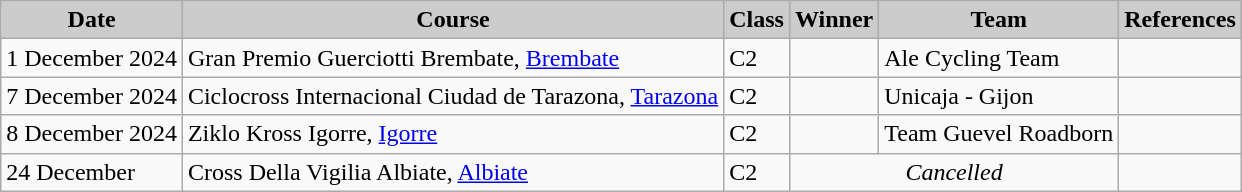<table class="wikitable sortable alternance ">
<tr>
<th scope="col" style="background-color:#CCCCCC;">Date</th>
<th scope="col" style="background-color:#CCCCCC;">Course</th>
<th scope="col" style="background-color:#CCCCCC;">Class</th>
<th scope="col" style="background-color:#CCCCCC;">Winner</th>
<th scope="col" style="background-color:#CCCCCC;">Team</th>
<th scope="col" style="background-color:#CCCCCC;">References</th>
</tr>
<tr>
<td>1 December 2024</td>
<td> Gran Premio Guerciotti Brembate, <a href='#'>Brembate</a></td>
<td>C2</td>
<td></td>
<td>Ale Cycling Team</td>
<td></td>
</tr>
<tr>
<td>7 December 2024</td>
<td> Ciclocross Internacional Ciudad de Tarazona, <a href='#'>Tarazona</a></td>
<td>C2</td>
<td></td>
<td>Unicaja - Gijon</td>
<td></td>
</tr>
<tr>
<td>8 December 2024</td>
<td> Ziklo Kross Igorre, <a href='#'>Igorre</a></td>
<td>C2</td>
<td></td>
<td>Team Guevel Roadborn</td>
<td></td>
</tr>
<tr>
<td>24 December</td>
<td> Cross Della Vigilia Albiate, <a href='#'>Albiate</a></td>
<td>C2</td>
<td align=center colspan="2"><em>Cancelled</em></td>
<td></td>
</tr>
</table>
